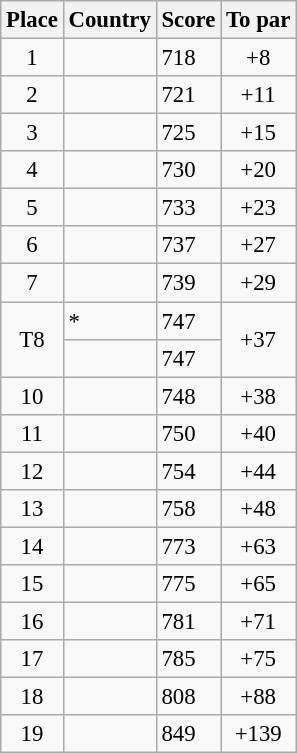<table class="wikitable" style="font-size:95%;">
<tr>
<th>Place</th>
<th>Country</th>
<th>Score</th>
<th>To par</th>
</tr>
<tr>
<td align=center>1</td>
<td></td>
<td>718</td>
<td align=center>+8</td>
</tr>
<tr>
<td align=center>2</td>
<td></td>
<td>721</td>
<td align=center>+11</td>
</tr>
<tr>
<td align=center>3</td>
<td></td>
<td>725</td>
<td align=center>+15</td>
</tr>
<tr>
<td align=center>4</td>
<td><small></small></td>
<td>730</td>
<td align="center">+20</td>
</tr>
<tr>
<td align="center">5</td>
<td></td>
<td>733</td>
<td align=center>+23</td>
</tr>
<tr>
<td align=center>6</td>
<td></td>
<td>737</td>
<td align=center>+27</td>
</tr>
<tr>
<td align=center>7</td>
<td></td>
<td>739</td>
<td align=center>+29</td>
</tr>
<tr>
<td rowspan="2" align=center>T8</td>
<td> *</td>
<td>747</td>
<td rowspan="2" align=center>+37</td>
</tr>
<tr>
<td></td>
<td>747</td>
</tr>
<tr>
<td align=center>10</td>
<td></td>
<td>748</td>
<td align=center>+38</td>
</tr>
<tr>
<td align="center">11</td>
<td></td>
<td>750</td>
<td align="center">+40</td>
</tr>
<tr>
<td align=center>12</td>
<td></td>
<td>754</td>
<td align=center>+44</td>
</tr>
<tr>
<td align="center">13</td>
<td></td>
<td>758</td>
<td align=center>+48</td>
</tr>
<tr>
<td align=center>14</td>
<td></td>
<td>773</td>
<td align=center>+63</td>
</tr>
<tr>
<td align="center">15</td>
<td></td>
<td>775</td>
<td align="center">+65</td>
</tr>
<tr>
<td align="center">16</td>
<td></td>
<td>781</td>
<td align="center">+71</td>
</tr>
<tr>
<td align="center">17</td>
<td></td>
<td>785</td>
<td align="center">+75</td>
</tr>
<tr>
<td align="center">18</td>
<td></td>
<td>808</td>
<td align="center">+88</td>
</tr>
<tr>
<td align=center>19</td>
<td></td>
<td>849</td>
<td align=center>+139</td>
</tr>
</table>
